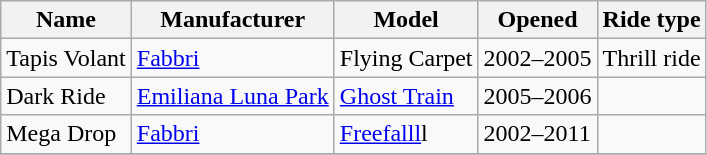<table class= "wikitable sortable">
<tr>
<th>Name</th>
<th>Manufacturer</th>
<th>Model</th>
<th>Opened</th>
<th>Ride type</th>
</tr>
<tr>
<td>Tapis Volant</td>
<td><a href='#'>Fabbri</a></td>
<td>Flying Carpet</td>
<td>2002–2005</td>
<td>Thrill ride</td>
</tr>
<tr>
<td>Dark Ride</td>
<td><a href='#'>Emiliana Luna Park</a></td>
<td><a href='#'>Ghost Train</a></td>
<td>2005–2006</td>
<td></td>
</tr>
<tr>
<td>Mega Drop</td>
<td><a href='#'>Fabbri</a></td>
<td><a href='#'>Freefalll</a>l</td>
<td>2002–2011</td>
<td></td>
</tr>
<tr>
</tr>
</table>
